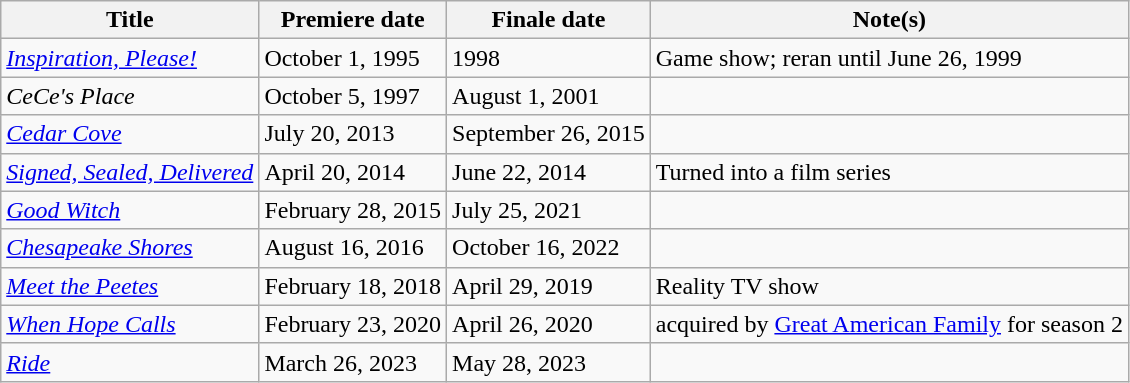<table class="wikitable plainrowheaders sortable">
<tr>
<th scope="col">Title</th>
<th scope="col">Premiere date</th>
<th scope="col">Finale date</th>
<th class="unsortable">Note(s)</th>
</tr>
<tr>
<td scope="row" style="text-align:left;"><em><a href='#'>Inspiration, Please!</a></em></td>
<td>October 1, 1995</td>
<td>1998</td>
<td>Game show; reran until June 26, 1999</td>
</tr>
<tr>
<td scope="row" style="text-align:left;"><em>CeCe's Place</em></td>
<td>October 5, 1997</td>
<td>August 1, 2001</td>
<td></td>
</tr>
<tr>
<td scope="row" style="text-align:left;"><em><a href='#'>Cedar Cove</a></em></td>
<td>July 20, 2013</td>
<td>September 26, 2015</td>
<td></td>
</tr>
<tr>
<td scope="row" style="text-align:left;"><em><a href='#'>Signed, Sealed, Delivered</a></em></td>
<td>April 20, 2014</td>
<td>June 22, 2014</td>
<td>Turned into a film series</td>
</tr>
<tr>
<td scope="row" style="text-align:left;"><em><a href='#'>Good Witch</a></em></td>
<td>February 28, 2015</td>
<td>July 25, 2021</td>
<td></td>
</tr>
<tr>
<td scope="row" style="text-align:left;"><em><a href='#'>Chesapeake Shores</a></em></td>
<td>August 16, 2016</td>
<td>October 16, 2022</td>
<td></td>
</tr>
<tr>
<td scope="row" style="text-align:left;"><em><a href='#'>Meet the Peetes</a></em></td>
<td>February 18, 2018</td>
<td>April 29, 2019</td>
<td>Reality TV show</td>
</tr>
<tr>
<td scope="row" style="text-align:left;"><em><a href='#'>When Hope Calls</a></em></td>
<td>February 23, 2020</td>
<td>April 26, 2020</td>
<td>acquired by <a href='#'>Great American Family</a> for season 2</td>
</tr>
<tr>
<td scope="row" style="text-align:left;"><em><a href='#'>Ride</a></em></td>
<td>March 26, 2023</td>
<td>May 28, 2023</td>
<td></td>
</tr>
</table>
